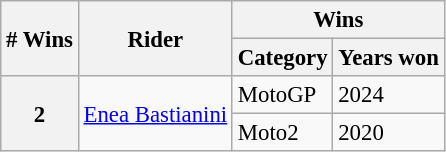<table class="wikitable" style="font-size: 95%;">
<tr>
<th rowspan=2># Wins</th>
<th rowspan=2>Rider</th>
<th colspan=2>Wins</th>
</tr>
<tr>
<th>Category</th>
<th>Years won</th>
</tr>
<tr>
<th rowspan=2>2</th>
<td rowspan=2> <a href='#'>Enea Bastianini</a></td>
<td>MotoGP</td>
<td>2024</td>
</tr>
<tr>
<td>Moto2</td>
<td>2020</td>
</tr>
</table>
